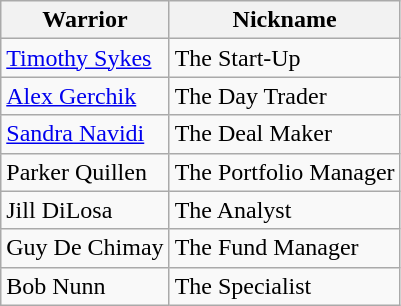<table class=wikitable>
<tr>
<th>Warrior</th>
<th>Nickname</th>
</tr>
<tr>
<td><a href='#'>Timothy Sykes</a></td>
<td>The Start-Up</td>
</tr>
<tr>
<td><a href='#'>Alex Gerchik</a></td>
<td>The Day Trader</td>
</tr>
<tr>
<td><a href='#'>Sandra Navidi</a></td>
<td>The Deal Maker</td>
</tr>
<tr>
<td>Parker Quillen</td>
<td>The Portfolio Manager</td>
</tr>
<tr>
<td>Jill DiLosa</td>
<td>The Analyst</td>
</tr>
<tr>
<td>Guy De Chimay</td>
<td>The Fund Manager</td>
</tr>
<tr>
<td>Bob Nunn</td>
<td>The Specialist</td>
</tr>
</table>
